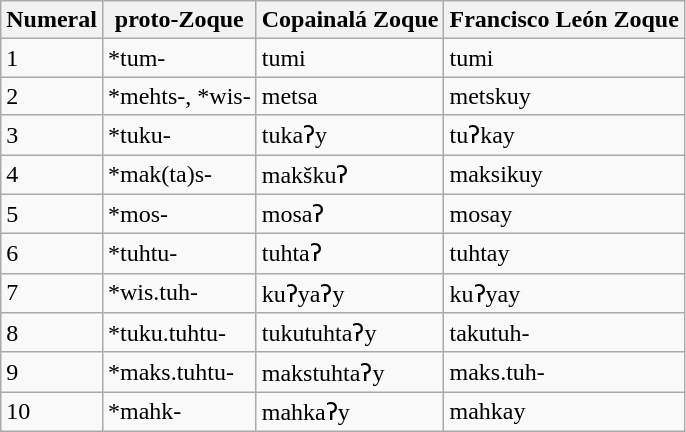<table class="wikitable">
<tr>
<th>Numeral</th>
<th>proto-Zoque</th>
<th>Copainalá Zoque</th>
<th>Francisco León Zoque</th>
</tr>
<tr>
<td>1</td>
<td>*tum-</td>
<td>tumi</td>
<td>tumi</td>
</tr>
<tr>
<td>2</td>
<td>*mehts-, *wis-</td>
<td>metsa</td>
<td>metskuy</td>
</tr>
<tr>
<td>3</td>
<td>*tuku-</td>
<td>tukaʔy</td>
<td>tuʔkay</td>
</tr>
<tr>
<td>4</td>
<td>*mak(ta)s-</td>
<td>makškuʔ</td>
<td>maksikuy</td>
</tr>
<tr>
<td>5</td>
<td>*mos-</td>
<td>mosaʔ</td>
<td>mosay</td>
</tr>
<tr>
<td>6</td>
<td>*tuhtu-</td>
<td>tuhtaʔ</td>
<td>tuhtay</td>
</tr>
<tr>
<td>7</td>
<td>*wis.tuh-</td>
<td>kuʔyaʔy</td>
<td>kuʔyay</td>
</tr>
<tr>
<td>8</td>
<td>*tuku.tuhtu-</td>
<td>tukutuhtaʔy</td>
<td>takutuh-</td>
</tr>
<tr>
<td>9</td>
<td>*maks.tuhtu-</td>
<td>makstuhtaʔy</td>
<td>maks.tuh-</td>
</tr>
<tr>
<td>10</td>
<td>*mahk-</td>
<td>mahkaʔy</td>
<td>mahkay</td>
</tr>
</table>
